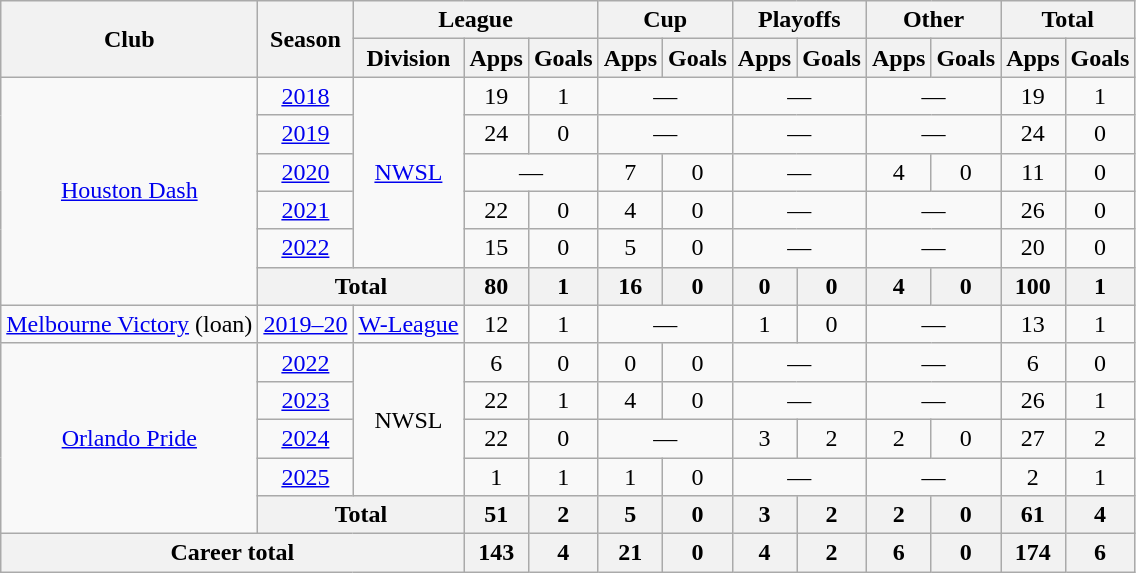<table class="wikitable" style="text-align: center;">
<tr>
<th rowspan="2">Club</th>
<th rowspan="2">Season</th>
<th colspan="3">League</th>
<th colspan="2">Cup</th>
<th colspan="2">Playoffs</th>
<th colspan="2">Other</th>
<th colspan="2">Total</th>
</tr>
<tr>
<th>Division</th>
<th>Apps</th>
<th>Goals</th>
<th>Apps</th>
<th>Goals</th>
<th>Apps</th>
<th>Goals</th>
<th>Apps</th>
<th>Goals</th>
<th>Apps</th>
<th>Goals</th>
</tr>
<tr>
<td rowspan="6"><a href='#'>Houston Dash</a></td>
<td><a href='#'>2018</a></td>
<td rowspan="5"><a href='#'>NWSL</a></td>
<td>19</td>
<td>1</td>
<td colspan="2">—</td>
<td colspan="2">—</td>
<td colspan="2">—</td>
<td>19</td>
<td>1</td>
</tr>
<tr>
<td><a href='#'>2019</a></td>
<td>24</td>
<td>0</td>
<td colspan="2">—</td>
<td colspan="2">—</td>
<td colspan="2">—</td>
<td>24</td>
<td>0</td>
</tr>
<tr>
<td><a href='#'>2020</a></td>
<td colspan="2">—</td>
<td>7</td>
<td>0</td>
<td colspan="2">—</td>
<td>4</td>
<td>0</td>
<td>11</td>
<td>0</td>
</tr>
<tr>
<td><a href='#'>2021</a></td>
<td>22</td>
<td>0</td>
<td>4</td>
<td>0</td>
<td colspan="2">—</td>
<td colspan="2">—</td>
<td>26</td>
<td>0</td>
</tr>
<tr>
<td><a href='#'>2022</a></td>
<td>15</td>
<td>0</td>
<td>5</td>
<td>0</td>
<td colspan="2">—</td>
<td colspan="2">—</td>
<td>20</td>
<td>0</td>
</tr>
<tr>
<th colspan="2">Total</th>
<th>80</th>
<th>1</th>
<th>16</th>
<th>0</th>
<th>0</th>
<th>0</th>
<th>4</th>
<th>0</th>
<th>100</th>
<th>1</th>
</tr>
<tr>
<td><a href='#'>Melbourne Victory</a> (loan)</td>
<td><a href='#'>2019–20</a></td>
<td><a href='#'>W-League</a></td>
<td>12</td>
<td>1</td>
<td colspan="2">—</td>
<td>1</td>
<td>0</td>
<td colspan="2">—</td>
<td>13</td>
<td>1</td>
</tr>
<tr>
<td rowspan="5"><a href='#'>Orlando Pride</a></td>
<td><a href='#'>2022</a></td>
<td rowspan="4">NWSL</td>
<td>6</td>
<td>0</td>
<td>0</td>
<td>0</td>
<td colspan="2">—</td>
<td colspan="2">—</td>
<td>6</td>
<td>0</td>
</tr>
<tr>
<td><a href='#'>2023</a></td>
<td>22</td>
<td>1</td>
<td>4</td>
<td>0</td>
<td colspan="2">—</td>
<td colspan="2">—</td>
<td>26</td>
<td>1</td>
</tr>
<tr>
<td><a href='#'>2024</a></td>
<td>22</td>
<td>0</td>
<td colspan="2">—</td>
<td>3</td>
<td>2</td>
<td>2</td>
<td>0</td>
<td>27</td>
<td>2</td>
</tr>
<tr>
<td><a href='#'>2025</a></td>
<td>1</td>
<td>1</td>
<td>1</td>
<td>0</td>
<td colspan="2">—</td>
<td colspan="2">—</td>
<td>2</td>
<td>1</td>
</tr>
<tr>
<th colspan="2">Total</th>
<th>51</th>
<th>2</th>
<th>5</th>
<th>0</th>
<th>3</th>
<th>2</th>
<th>2</th>
<th>0</th>
<th>61</th>
<th>4</th>
</tr>
<tr>
<th colspan="3">Career total</th>
<th>143</th>
<th>4</th>
<th>21</th>
<th>0</th>
<th>4</th>
<th>2</th>
<th>6</th>
<th>0</th>
<th>174</th>
<th>6</th>
</tr>
</table>
